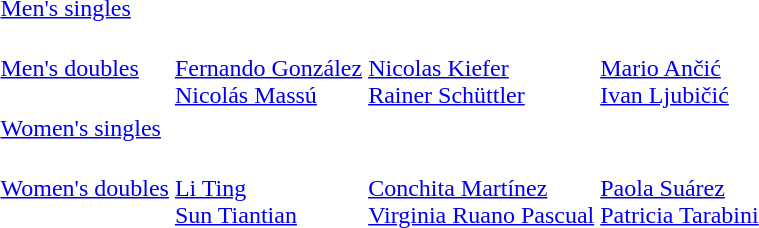<table>
<tr>
<td><a href='#'>Men's singles</a></td>
<td></td>
<td></td>
<td></td>
</tr>
<tr>
<td><a href='#'>Men's doubles</a></td>
<td><br><a href='#'>Fernando González</a><br><a href='#'>Nicolás Massú</a></td>
<td><br><a href='#'>Nicolas Kiefer</a><br><a href='#'>Rainer Schüttler</a></td>
<td><br><a href='#'>Mario Ančić</a><br><a href='#'>Ivan Ljubičić</a></td>
</tr>
<tr>
<td><a href='#'>Women's singles</a></td>
<td></td>
<td></td>
<td></td>
</tr>
<tr>
<td><a href='#'>Women's doubles</a></td>
<td><br><a href='#'>Li Ting</a><br><a href='#'>Sun Tiantian</a></td>
<td><br><a href='#'>Conchita Martínez</a><br><a href='#'>Virginia Ruano Pascual</a></td>
<td><br><a href='#'>Paola Suárez</a><br><a href='#'>Patricia Tarabini</a></td>
</tr>
</table>
